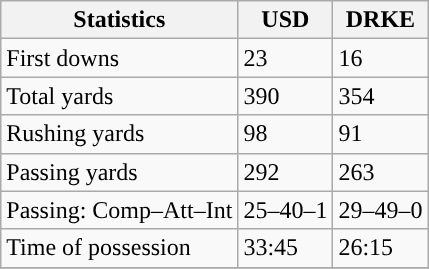<table class="wikitable" style="float: left;">
<tr>
<th>Statistics</th>
<th>USD</th>
<th>DRKE</th>
</tr>
<tr>
<td>First downs</td>
<td>23</td>
<td>16</td>
</tr>
<tr>
<td>Total yards</td>
<td>390</td>
<td>354</td>
</tr>
<tr>
<td>Rushing yards</td>
<td>98</td>
<td>91</td>
</tr>
<tr>
<td>Passing yards</td>
<td>292</td>
<td>263</td>
</tr>
<tr>
<td>Passing: Comp–Att–Int</td>
<td>25–40–1</td>
<td>29–49–0</td>
</tr>
<tr>
<td>Time of possession</td>
<td>33:45</td>
<td>26:15</td>
</tr>
<tr>
</tr>
</table>
